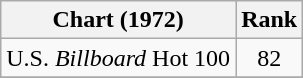<table class="wikitable">
<tr>
<th>Chart (1972)</th>
<th style="text-align:center;">Rank</th>
</tr>
<tr>
<td>U.S. <em>Billboard</em> Hot 100</td>
<td style="text-align:center;">82</td>
</tr>
<tr>
</tr>
</table>
